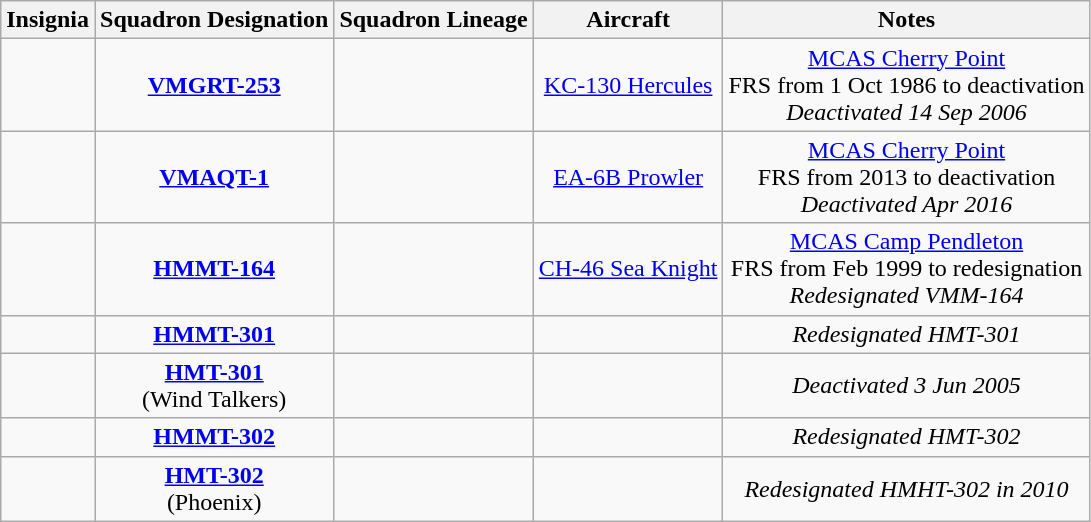<table class="wikitable">
<tr>
<th><strong>Insignia</strong></th>
<th><strong>Squadron Designation</strong></th>
<th><strong>Squadron Lineage</strong></th>
<th><strong>Aircraft</strong></th>
<th><strong>Notes</strong></th>
</tr>
<tr>
<td></td>
<td style="text-align: center;"><strong><a href='#'>VMGRT-253</a></strong></td>
<td></td>
<td style="text-align: center;"><a href='#'>KC-130 Hercules</a></td>
<td style="text-align: center;"><a href='#'>MCAS Cherry Point</a><br>FRS from 1 Oct 1986 to deactivation<br><em>Deactivated 14 Sep 2006</em></td>
</tr>
<tr>
<td style="text-align: center;"></td>
<td style="text-align: center;"><strong><a href='#'>VMAQT-1</a></strong></td>
<td></td>
<td style="text-align: center;"><a href='#'>EA-6B Prowler</a></td>
<td style="text-align: center;"><a href='#'>MCAS Cherry Point</a><br>FRS from 2013 to deactivation<br><em>Deactivated Apr 2016</em></td>
</tr>
<tr>
<td></td>
<td style="text-align: center;"><strong><a href='#'>HMMT-164</a></strong></td>
<td></td>
<td style="text-align: center;"><a href='#'>CH-46 Sea Knight</a></td>
<td style="text-align: center;"><a href='#'>MCAS Camp Pendleton</a><br>FRS from Feb 1999 to redesignation<br><em>Redesignated VMM-164</em></td>
</tr>
<tr>
<td></td>
<td style="text-align: center;"><strong><a href='#'>HMMT-301</a></strong></td>
<td></td>
<td></td>
<td style="text-align: center;"><em>Redesignated HMT-301</em></td>
</tr>
<tr>
<td></td>
<td style="text-align: center;"><strong><a href='#'>HMT-301</a></strong><br>(Wind Talkers)</td>
<td></td>
<td></td>
<td style="text-align: center;"><em>Deactivated 3 Jun 2005</em></td>
</tr>
<tr>
<td></td>
<td style="text-align: center;"><strong><a href='#'>HMMT-302</a></strong></td>
<td></td>
<td></td>
<td style="text-align: center;"><em>Redesignated HMT-302</em></td>
</tr>
<tr>
<td></td>
<td style="text-align: center;"><strong><a href='#'>HMT-302</a></strong><br>(Phoenix)</td>
<td></td>
<td></td>
<td style="text-align: center;"><em>Redesignated HMHT-302 in 2010</em></td>
</tr>
</table>
